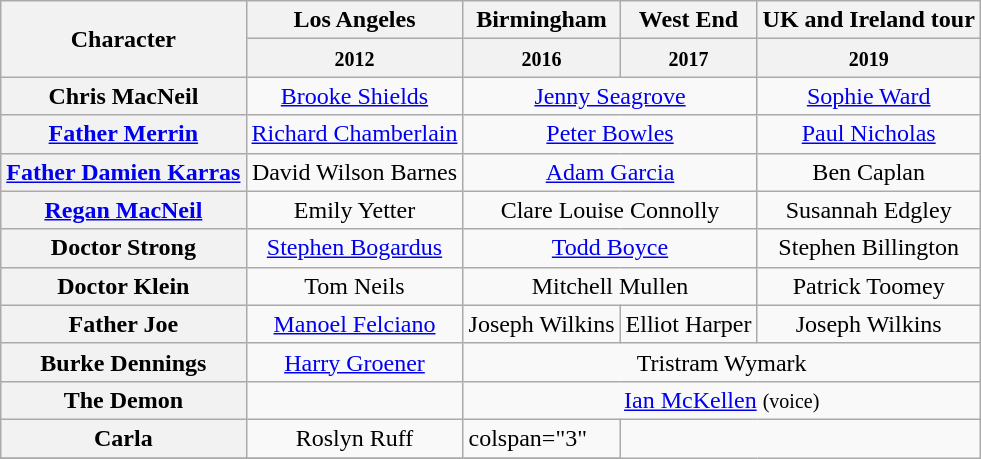<table class="wikitable">
<tr>
<th rowspan="2" scope="col">Character</th>
<th scope="col" class="unsortable">Los Angeles</th>
<th scope="col" class="unsortable">Birmingham</th>
<th scope="col" class="unsortable">West End</th>
<th scope="col" class="unsortable">UK and Ireland tour</th>
</tr>
<tr>
<th><small>2012</small></th>
<th><small>2016</small></th>
<th><small>2017</small></th>
<th><small>2019</small></th>
</tr>
<tr>
<th scope="row">Chris MacNeil</th>
<td align="center"><a href='#'>Brooke Shields</a></td>
<td colspan="2" align="center"><a href='#'>Jenny Seagrove</a></td>
<td align="center"><a href='#'>Sophie Ward</a></td>
</tr>
<tr>
<th scope="row"><a href='#'>Father Merrin</a></th>
<td align="center"><a href='#'>Richard Chamberlain</a></td>
<td colspan="2" align="center"><a href='#'>Peter Bowles</a></td>
<td align="center"><a href='#'>Paul Nicholas</a></td>
</tr>
<tr>
<th scope="row"><a href='#'>Father Damien Karras</a></th>
<td align="center">David Wilson Barnes</td>
<td colspan="2" align="center"><a href='#'>Adam Garcia</a></td>
<td align="center">Ben Caplan</td>
</tr>
<tr>
<th scope="row"><a href='#'>Regan MacNeil</a></th>
<td align="center">Emily Yetter</td>
<td colspan="2" align="center">Clare Louise Connolly</td>
<td align="center">Susannah Edgley</td>
</tr>
<tr>
<th scope="row">Doctor Strong</th>
<td align="center"><a href='#'>Stephen Bogardus</a></td>
<td colspan="2" align="center"><a href='#'>Todd Boyce</a></td>
<td align="center">Stephen Billington</td>
</tr>
<tr>
<th scope="row">Doctor Klein</th>
<td align="center">Tom Neils</td>
<td colspan="2" align="center">Mitchell Mullen</td>
<td align="center">Patrick Toomey</td>
</tr>
<tr>
<th scope="row">Father Joe</th>
<td align="center"><a href='#'>Manoel Felciano</a></td>
<td align="center">Joseph Wilkins</td>
<td>Elliot Harper</td>
<td align="center">Joseph Wilkins</td>
</tr>
<tr>
<th scope="row">Burke Dennings</th>
<td align="center"><a href='#'>Harry Groener</a></td>
<td colspan="3" align="center">Tristram Wymark</td>
</tr>
<tr>
<th>The Demon</th>
<td></td>
<td colspan="3" align="center"><a href='#'>Ian McKellen</a> <small>(voice)</small></td>
</tr>
<tr>
<th>Carla</th>
<td align="center">Roslyn Ruff</td>
<td>colspan="3" </td>
</tr>
<tr>
</tr>
</table>
